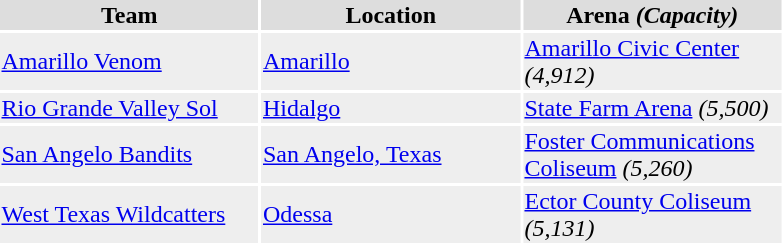<table width=525>
<tr bgcolor="#dddddd">
<th width=25%><strong>Team</strong></th>
<th width=25%><strong>Location</strong></th>
<th width=25%><strong>Arena</strong> <em>(Capacity)</em></th>
</tr>
<tr bgcolor="#eeeeee">
<td><a href='#'>Amarillo Venom</a></td>
<td><a href='#'>Amarillo</a></td>
<td><a href='#'>Amarillo Civic Center</a> <em>(4,912)</em></td>
</tr>
<tr bgcolor="#eeeeee">
<td><a href='#'>Rio Grande Valley Sol</a></td>
<td><a href='#'>Hidalgo</a></td>
<td><a href='#'>State Farm Arena</a> <em>(5,500)</em></td>
</tr>
<tr bgcolor="#eeeeee">
<td><a href='#'>San Angelo Bandits</a></td>
<td><a href='#'>San Angelo, Texas</a></td>
<td><a href='#'>Foster Communications Coliseum</a> <em>(5,260)</em></td>
</tr>
<tr bgcolor="#eeeeee">
<td><a href='#'>West Texas Wildcatters</a></td>
<td><a href='#'>Odessa</a></td>
<td><a href='#'>Ector County Coliseum</a> <em>(5,131)</em></td>
</tr>
</table>
